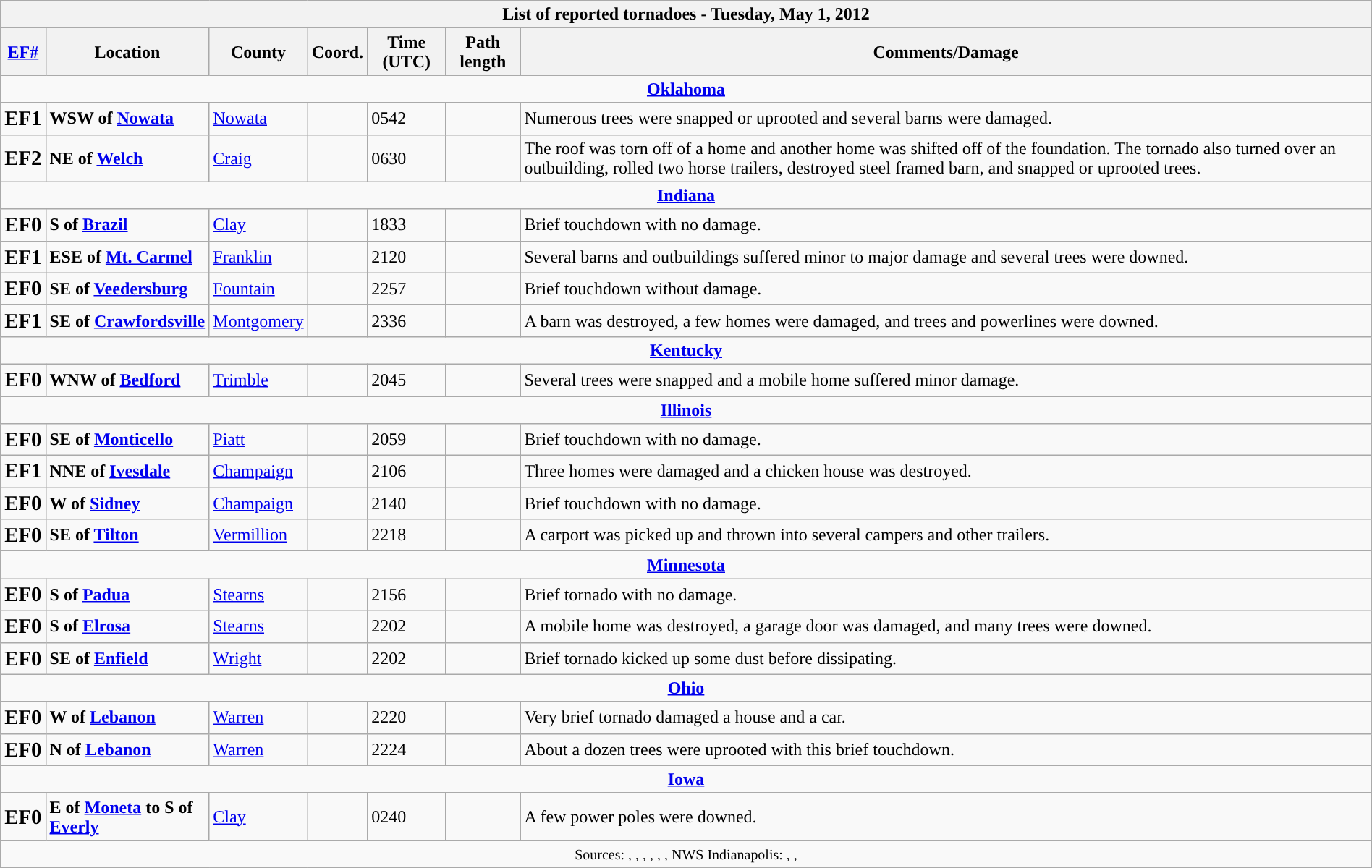<table class="wikitable collapsible" width="100%">
<tr>
<th colspan="7">List of reported tornadoes - Tuesday, May 1, 2012</th>
</tr>
<tr>
<th><a href='#'>EF#</a></th>
<th>Location</th>
<th>County</th>
<th>Coord.</th>
<th>Time (UTC)</th>
<th>Path length</th>
<th>Comments/Damage</th>
</tr>
<tr>
<td colspan="7" align=center><strong><a href='#'>Oklahoma</a></strong></td>
</tr>
<tr>
<td><big><strong>EF1</strong></big></td>
<td><strong>WSW of <a href='#'>Nowata</a></strong></td>
<td><a href='#'>Nowata</a></td>
<td></td>
<td>0542</td>
<td></td>
<td>Numerous trees were snapped or uprooted and several barns were damaged.</td>
</tr>
<tr>
<td><big><strong>EF2</strong></big></td>
<td><strong>NE of <a href='#'>Welch</a></strong></td>
<td><a href='#'>Craig</a></td>
<td></td>
<td>0630</td>
<td></td>
<td>The roof was torn off of a home and another home was shifted off of the foundation. The tornado also turned over an outbuilding, rolled two horse trailers, destroyed steel framed barn, and snapped or uprooted trees.</td>
</tr>
<tr>
<td colspan="7" align=center><strong><a href='#'>Indiana</a></strong></td>
</tr>
<tr>
<td><big><strong>EF0</strong></big></td>
<td><strong>S of <a href='#'>Brazil</a></strong></td>
<td><a href='#'>Clay</a></td>
<td></td>
<td>1833</td>
<td></td>
<td>Brief touchdown with no damage.</td>
</tr>
<tr>
<td><big><strong>EF1</strong></big></td>
<td><strong>ESE of <a href='#'>Mt. Carmel</a></strong></td>
<td><a href='#'>Franklin</a></td>
<td></td>
<td>2120</td>
<td></td>
<td>Several barns and outbuildings suffered minor to major damage and several trees were downed.</td>
</tr>
<tr>
<td><big><strong>EF0</strong></big></td>
<td><strong>SE of <a href='#'>Veedersburg</a></strong></td>
<td><a href='#'>Fountain</a></td>
<td></td>
<td>2257</td>
<td></td>
<td>Brief touchdown without damage.</td>
</tr>
<tr>
<td><big><strong>EF1</strong></big></td>
<td><strong>SE of <a href='#'>Crawfordsville</a></strong></td>
<td><a href='#'>Montgomery</a></td>
<td></td>
<td>2336</td>
<td></td>
<td>A barn was destroyed, a few homes were damaged, and trees and powerlines were downed.</td>
</tr>
<tr>
<td colspan="7" align=center><strong><a href='#'>Kentucky</a></strong></td>
</tr>
<tr>
<td><big><strong>EF0</strong></big></td>
<td><strong>WNW of <a href='#'>Bedford</a></strong></td>
<td><a href='#'>Trimble</a></td>
<td></td>
<td>2045</td>
<td></td>
<td>Several trees were snapped and a mobile home suffered minor damage.</td>
</tr>
<tr>
<td colspan="7" align=center><strong><a href='#'>Illinois</a></strong></td>
</tr>
<tr>
<td><big><strong>EF0</strong></big></td>
<td><strong>SE of <a href='#'>Monticello</a></strong></td>
<td><a href='#'>Piatt</a></td>
<td></td>
<td>2059</td>
<td></td>
<td>Brief touchdown with no damage.</td>
</tr>
<tr>
<td><big><strong>EF1</strong></big></td>
<td><strong>NNE of <a href='#'>Ivesdale</a></strong></td>
<td><a href='#'>Champaign</a></td>
<td></td>
<td>2106</td>
<td></td>
<td>Three homes were damaged and a chicken house was destroyed.</td>
</tr>
<tr>
<td><big><strong>EF0</strong></big></td>
<td><strong>W of <a href='#'>Sidney</a></strong></td>
<td><a href='#'>Champaign</a></td>
<td></td>
<td>2140</td>
<td></td>
<td>Brief touchdown with no damage.</td>
</tr>
<tr>
<td><big><strong>EF0</strong></big></td>
<td><strong>SE of <a href='#'>Tilton</a></strong></td>
<td><a href='#'>Vermillion</a></td>
<td></td>
<td>2218</td>
<td></td>
<td>A carport was picked up and thrown into several campers and other trailers.</td>
</tr>
<tr>
<td colspan="7" align=center><strong><a href='#'>Minnesota</a></strong></td>
</tr>
<tr>
<td><big><strong>EF0</strong></big></td>
<td><strong>S of <a href='#'>Padua</a></strong></td>
<td><a href='#'>Stearns</a></td>
<td></td>
<td>2156</td>
<td></td>
<td>Brief tornado with no damage.</td>
</tr>
<tr>
<td><big><strong>EF0</strong></big></td>
<td><strong>S of <a href='#'>Elrosa</a></strong></td>
<td><a href='#'>Stearns</a></td>
<td></td>
<td>2202</td>
<td></td>
<td>A mobile home was destroyed, a garage door was damaged, and many trees were downed.</td>
</tr>
<tr>
<td><big><strong>EF0</strong></big></td>
<td><strong>SE of <a href='#'>Enfield</a></strong></td>
<td><a href='#'>Wright</a></td>
<td></td>
<td>2202</td>
<td></td>
<td>Brief tornado kicked up some dust before dissipating.</td>
</tr>
<tr>
<td colspan="7" align=center><strong><a href='#'>Ohio</a></strong></td>
</tr>
<tr>
<td><big><strong>EF0</strong></big></td>
<td><strong>W of <a href='#'>Lebanon</a></strong></td>
<td><a href='#'>Warren</a></td>
<td></td>
<td>2220</td>
<td></td>
<td>Very brief tornado damaged a house and a car.</td>
</tr>
<tr>
<td><big><strong>EF0</strong></big></td>
<td><strong>N of <a href='#'>Lebanon</a></strong></td>
<td><a href='#'>Warren</a></td>
<td></td>
<td>2224</td>
<td></td>
<td>About a dozen trees were uprooted with this brief touchdown.</td>
</tr>
<tr>
<td colspan="7" align=center><strong><a href='#'>Iowa</a></strong></td>
</tr>
<tr>
<td><big><strong>EF0</strong></big></td>
<td><strong>E of <a href='#'>Moneta</a> to S of <a href='#'>Everly</a></strong></td>
<td><a href='#'>Clay</a></td>
<td></td>
<td>0240</td>
<td></td>
<td>A few power poles were downed.</td>
</tr>
<tr>
<td colspan="7" align=center><small>Sources: , , , ,  , , NWS Indianapolis: , , </small></td>
</tr>
<tr>
</tr>
</table>
